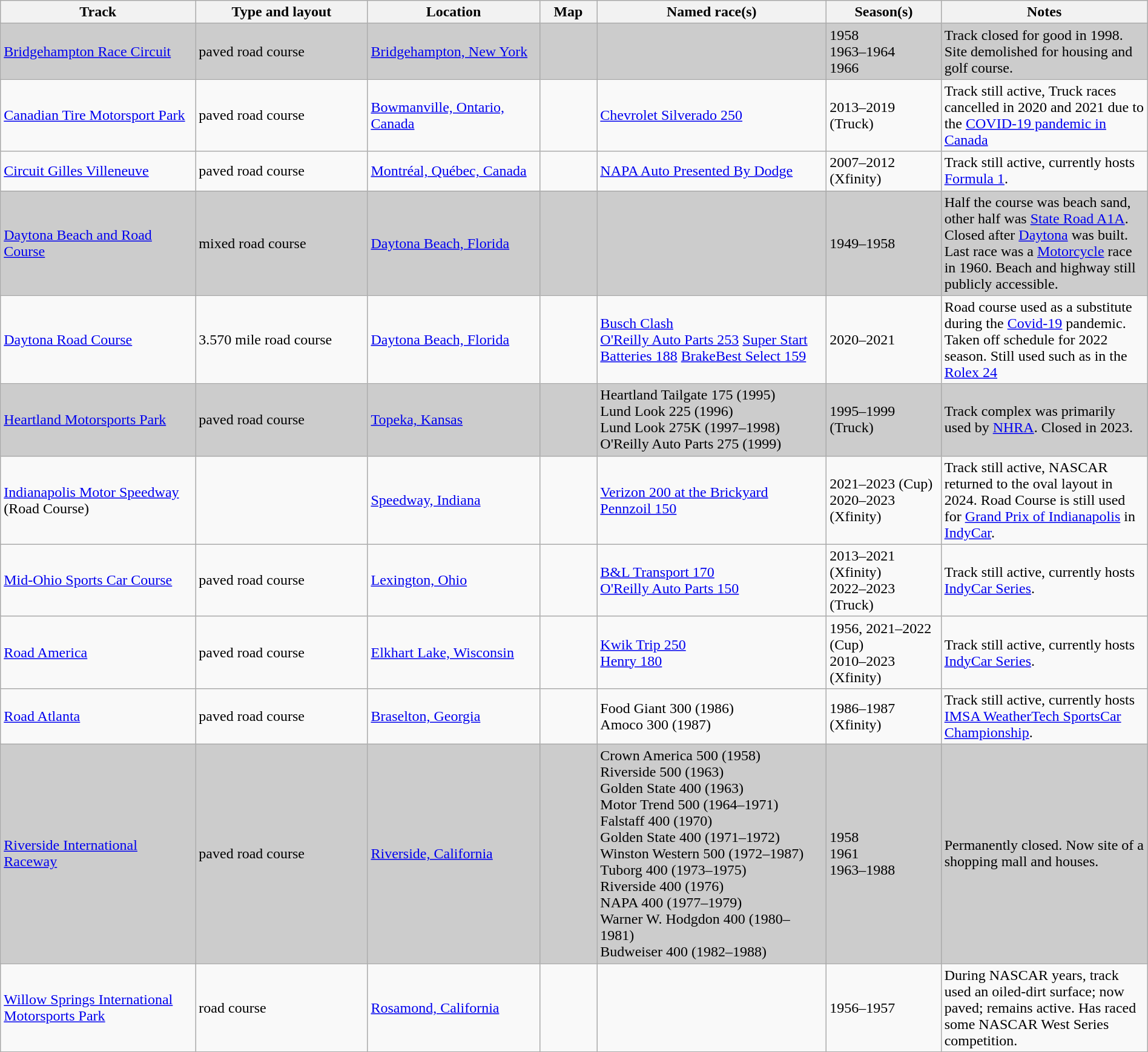<table class="wikitable sortable" style="width:100%;">
<tr>
<th style="width:17%;">Track</th>
<th style="width:15%;">Type and layout</th>
<th style="width:15%;">Location</th>
<th style="width:5%;">Map</th>
<th style="width:20%;">Named race(s)</th>
<th style="width:10%;">Season(s)</th>
<th style="width:18%;">Notes</th>
</tr>
<tr style="background:#CCCCCC;">
<td><a href='#'>Bridgehampton Race Circuit</a></td>
<td> paved road course</td>
<td><a href='#'>Bridgehampton, New York</a></td>
<td></td>
<td></td>
<td>1958<br>1963–1964<br>1966</td>
<td>Track closed for good in 1998. Site demolished for housing and golf course.</td>
</tr>
<tr>
<td><a href='#'>Canadian Tire Motorsport Park</a></td>
<td> paved road course</td>
<td><a href='#'>Bowmanville, Ontario, Canada</a></td>
<td></td>
<td><a href='#'>Chevrolet Silverado 250</a></td>
<td>2013–2019 (Truck)</td>
<td>Track still active, Truck races cancelled in 2020 and 2021 due to the <a href='#'>COVID-19 pandemic in Canada</a></td>
</tr>
<tr>
<td><a href='#'>Circuit Gilles Villeneuve</a></td>
<td> paved road course</td>
<td><a href='#'>Montréal, Québec, Canada</a></td>
<td></td>
<td><a href='#'>NAPA Auto Presented By Dodge</a></td>
<td>2007–2012 (Xfinity)</td>
<td>Track still active, currently hosts <a href='#'>Formula 1</a>.</td>
</tr>
<tr style="background:#CCCCCC;">
<td><a href='#'>Daytona Beach and Road Course</a></td>
<td> mixed road course</td>
<td><a href='#'>Daytona Beach, Florida</a></td>
<td></td>
<td></td>
<td>1949–1958</td>
<td>Half the course was beach sand, other half was <a href='#'>State Road A1A</a>. Closed after <a href='#'>Daytona</a> was built. Last race was a <a href='#'>Motorcycle</a> race in 1960. Beach and highway still publicly accessible.</td>
</tr>
<tr>
<td><a href='#'>Daytona Road Course</a></td>
<td>3.570 mile road course</td>
<td><a href='#'>Daytona Beach, Florida</a></td>
<td></td>
<td><a href='#'>Busch Clash</a><br><a href='#'>O'Reilly Auto Parts 253</a> <a href='#'>Super Start Batteries 188</a> <a href='#'>BrakeBest Select 159</a></td>
<td>2020–2021</td>
<td>Road course used as a substitute during the <a href='#'>Covid-19</a> pandemic. Taken off schedule for 2022 season. Still used such as in the <a href='#'>Rolex 24</a></td>
</tr>
<tr style="background:#CCCCCC;">
<td><a href='#'>Heartland Motorsports Park</a></td>
<td> paved road course</td>
<td><a href='#'>Topeka, Kansas</a></td>
<td></td>
<td>Heartland Tailgate 175 (1995)<br>Lund Look 225 (1996)<br>Lund Look 275K (1997–1998)<br>O'Reilly Auto Parts 275 (1999)</td>
<td>1995–1999 (Truck)</td>
<td>Track complex was primarily used by <a href='#'>NHRA</a>. Closed in 2023.</td>
</tr>
<tr>
<td><a href='#'>Indianapolis Motor Speedway</a> (Road Course)</td>
<td></td>
<td><a href='#'>Speedway, Indiana</a></td>
<td></td>
<td><a href='#'>Verizon 200 at the Brickyard</a><br><a href='#'>Pennzoil 150</a></td>
<td>2021–2023 (Cup)<br>2020–2023 (Xfinity)</td>
<td>Track still active, NASCAR returned to the oval layout in 2024. Road Course is still used for <a href='#'>Grand Prix of Indianapolis</a> in <a href='#'>IndyCar</a>.</td>
</tr>
<tr>
<td><a href='#'>Mid-Ohio Sports Car Course</a></td>
<td> paved road course</td>
<td><a href='#'>Lexington, Ohio</a></td>
<td></td>
<td><a href='#'>B&L Transport 170</a><br><a href='#'>O'Reilly Auto Parts 150</a></td>
<td>2013–2021 (Xfinity)<br>2022–2023 (Truck)</td>
<td>Track still active, currently hosts <a href='#'>IndyCar Series</a>.</td>
</tr>
<tr>
<td><a href='#'>Road America</a></td>
<td> paved road course</td>
<td><a href='#'>Elkhart Lake, Wisconsin</a></td>
<td></td>
<td><a href='#'>Kwik Trip 250</a><br><a href='#'>Henry 180</a></td>
<td>1956, 2021–2022 (Cup)<br>2010–2023 (Xfinity)</td>
<td>Track still active, currently hosts <a href='#'>IndyCar Series</a>.</td>
</tr>
<tr>
<td><a href='#'>Road Atlanta</a></td>
<td> paved road course</td>
<td><a href='#'>Braselton, Georgia</a></td>
<td></td>
<td>Food Giant 300 (1986)<br>Amoco 300 (1987)</td>
<td>1986–1987 (Xfinity)</td>
<td>Track still active, currently hosts <a href='#'>IMSA WeatherTech SportsCar Championship</a>.</td>
</tr>
<tr style="background:#CCCCCC;">
<td><a href='#'>Riverside International Raceway</a></td>
<td> paved road course</td>
<td><a href='#'>Riverside, California</a></td>
<td></td>
<td>Crown America 500 (1958)<br>Riverside 500 (1963)<br>Golden State 400 (1963)<br>Motor Trend 500 (1964–1971)<br>Falstaff 400 (1970)<br>Golden State 400 (1971–1972)<br>Winston Western 500 (1972–1987)<br>Tuborg 400 (1973–1975)<br>Riverside 400 (1976)<br>NAPA 400 (1977–1979)<br>Warner W. Hodgdon 400 (1980–1981)<br>Budweiser 400 (1982–1988)</td>
<td>1958<br>1961<br>1963–1988</td>
<td>Permanently closed. Now site of a shopping mall and houses.</td>
</tr>
<tr>
<td><a href='#'>Willow Springs International Motorsports Park</a></td>
<td> road course</td>
<td><a href='#'>Rosamond, California</a></td>
<td></td>
<td></td>
<td>1956–1957</td>
<td>During NASCAR years, track used an oiled-dirt surface; now paved; remains active. Has raced some NASCAR West Series competition.</td>
</tr>
<tr>
</tr>
</table>
